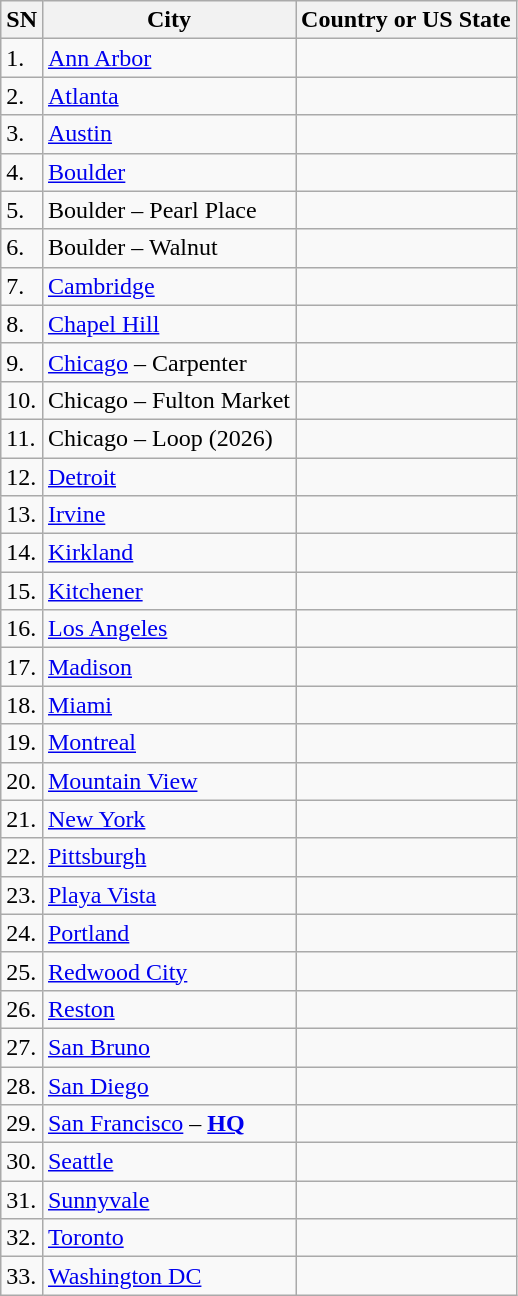<table class="wikitable sortable">
<tr>
<th>SN</th>
<th>City</th>
<th>Country or US State</th>
</tr>
<tr>
<td>1.</td>
<td><a href='#'>Ann Arbor</a></td>
<td></td>
</tr>
<tr>
<td>2.</td>
<td><a href='#'>Atlanta</a></td>
<td></td>
</tr>
<tr>
<td>3.</td>
<td><a href='#'>Austin</a></td>
<td></td>
</tr>
<tr>
<td>4.</td>
<td><a href='#'>Boulder</a></td>
<td></td>
</tr>
<tr>
<td>5.</td>
<td>Boulder – Pearl Place</td>
<td></td>
</tr>
<tr>
<td>6.</td>
<td>Boulder – Walnut</td>
<td></td>
</tr>
<tr>
<td>7.</td>
<td><a href='#'>Cambridge</a></td>
<td></td>
</tr>
<tr>
<td>8.</td>
<td><a href='#'>Chapel Hill</a></td>
<td></td>
</tr>
<tr>
<td>9.</td>
<td><a href='#'>Chicago</a> – Carpenter</td>
<td></td>
</tr>
<tr>
<td>10.</td>
<td>Chicago – Fulton Market</td>
<td></td>
</tr>
<tr>
<td>11.</td>
<td>Chicago – Loop (2026)</td>
<td></td>
</tr>
<tr>
<td>12.</td>
<td><a href='#'>Detroit</a></td>
<td></td>
</tr>
<tr>
<td>13.</td>
<td><a href='#'>Irvine</a></td>
<td></td>
</tr>
<tr>
<td>14.</td>
<td><a href='#'>Kirkland</a></td>
<td></td>
</tr>
<tr>
<td>15.</td>
<td><a href='#'>Kitchener</a></td>
<td></td>
</tr>
<tr>
<td>16.</td>
<td><a href='#'>Los Angeles</a></td>
<td></td>
</tr>
<tr>
<td>17.</td>
<td><a href='#'>Madison</a></td>
<td></td>
</tr>
<tr>
<td>18.</td>
<td><a href='#'>Miami</a></td>
<td></td>
</tr>
<tr>
<td>19.</td>
<td><a href='#'>Montreal</a></td>
<td></td>
</tr>
<tr>
<td>20.</td>
<td><a href='#'>Mountain View</a></td>
<td></td>
</tr>
<tr>
<td>21.</td>
<td><a href='#'>New York</a></td>
<td></td>
</tr>
<tr>
<td>22.</td>
<td><a href='#'>Pittsburgh</a></td>
<td></td>
</tr>
<tr>
<td>23.</td>
<td><a href='#'>Playa Vista</a></td>
<td></td>
</tr>
<tr>
<td>24.</td>
<td><a href='#'>Portland</a></td>
<td></td>
</tr>
<tr>
<td>25.</td>
<td><a href='#'>Redwood City</a></td>
<td></td>
</tr>
<tr>
<td>26.</td>
<td><a href='#'>Reston</a></td>
<td></td>
</tr>
<tr>
<td>27.</td>
<td><a href='#'>San Bruno</a></td>
<td></td>
</tr>
<tr>
<td>28.</td>
<td><a href='#'>San Diego</a></td>
<td></td>
</tr>
<tr>
<td>29.</td>
<td><a href='#'>San Francisco</a> – <strong><a href='#'>HQ</a></strong></td>
<td></td>
</tr>
<tr>
<td>30.</td>
<td><a href='#'>Seattle</a></td>
<td></td>
</tr>
<tr>
<td>31.</td>
<td><a href='#'>Sunnyvale</a></td>
<td></td>
</tr>
<tr>
<td>32.</td>
<td><a href='#'>Toronto</a></td>
<td></td>
</tr>
<tr>
<td>33.</td>
<td><a href='#'>Washington DC</a></td>
<td></td>
</tr>
</table>
